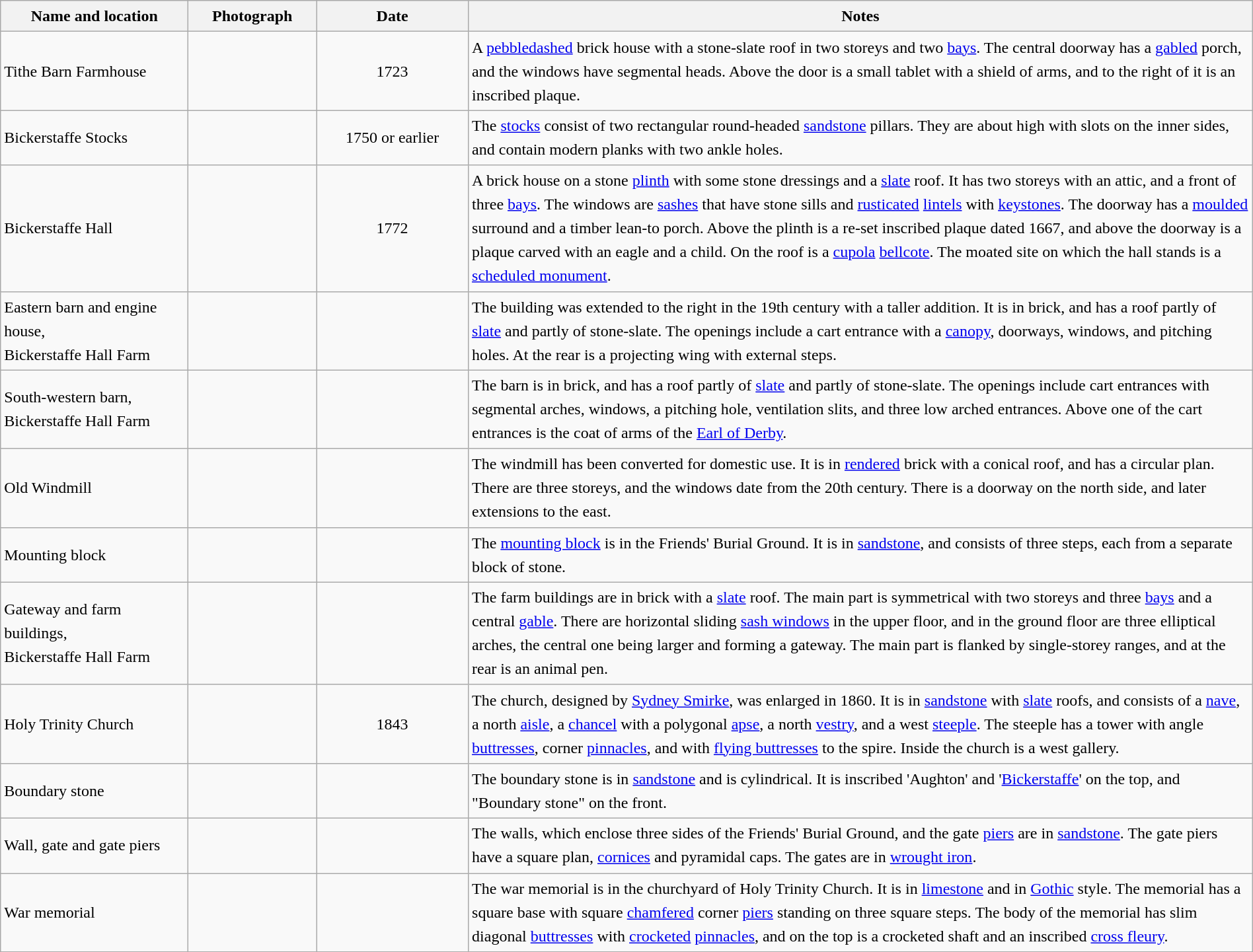<table class="wikitable sortable plainrowheaders" style="width:100%;border:0px;text-align:left;line-height:150%;">
<tr>
<th scope="col"  style="width:150px">Name and location</th>
<th scope="col"  style="width:100px" class="unsortable">Photograph</th>
<th scope="col"  style="width:120px">Date</th>
<th scope="col"  style="width:650px" class="unsortable">Notes</th>
</tr>
<tr>
<td>Tithe Barn Farmhouse<br><small></small></td>
<td></td>
<td align="center">1723</td>
<td>A <a href='#'>pebbledashed</a> brick house with a stone-slate roof in two storeys and two <a href='#'>bays</a>.  The central doorway has a <a href='#'>gabled</a> porch, and the windows have segmental heads.  Above the door is a small tablet with a shield of arms, and to the right of it is an inscribed plaque.</td>
</tr>
<tr>
<td>Bickerstaffe Stocks<br><small></small></td>
<td></td>
<td align="center">1750 or earlier</td>
<td>The <a href='#'>stocks</a> consist of two rectangular round-headed <a href='#'>sandstone</a> pillars.  They are about  high with slots on the inner sides, and contain modern planks with two ankle holes.</td>
</tr>
<tr>
<td>Bickerstaffe Hall<br><small></small></td>
<td></td>
<td align="center">1772</td>
<td>A brick house on a stone <a href='#'>plinth</a> with some stone dressings and a <a href='#'>slate</a> roof.  It has two storeys with an attic, and a front of three <a href='#'>bays</a>.  The windows are <a href='#'>sashes</a> that have stone sills and <a href='#'>rusticated</a> <a href='#'>lintels</a> with <a href='#'>keystones</a>.  The doorway has a <a href='#'>moulded</a> surround and a timber lean-to porch.  Above the plinth is a re-set inscribed plaque dated 1667, and above the doorway is a plaque carved with an eagle and a child.  On the roof is a <a href='#'>cupola</a> <a href='#'>bellcote</a>.  The moated site on which the hall stands is a <a href='#'>scheduled monument</a>.</td>
</tr>
<tr>
<td>Eastern barn and engine house,<br>Bickerstaffe Hall Farm<br><small></small></td>
<td></td>
<td align="center"></td>
<td>The building was extended to the right in the 19th century with a taller addition.  It is in brick, and has a roof partly of <a href='#'>slate</a> and partly of stone-slate.  The openings include a cart entrance with a <a href='#'>canopy</a>, doorways, windows, and pitching holes.  At the rear is a projecting wing with external steps.</td>
</tr>
<tr>
<td>South-western barn,<br>Bickerstaffe Hall Farm<br><small></small></td>
<td></td>
<td align="center"></td>
<td>The barn is in brick, and has a roof partly of <a href='#'>slate</a> and partly of stone-slate.  The openings include cart entrances with segmental arches, windows, a pitching hole, ventilation slits, and three low arched entrances.  Above one of the cart entrances is the coat of arms of the <a href='#'>Earl of Derby</a>.</td>
</tr>
<tr>
<td>Old Windmill<br><small></small></td>
<td></td>
<td align="center"></td>
<td>The windmill has been converted for domestic use.  It is in <a href='#'>rendered</a> brick with a conical roof, and has a circular plan.  There are three storeys, and the windows date from the 20th century.  There is a doorway on the north side, and later extensions to the east.</td>
</tr>
<tr>
<td>Mounting block<br><small></small></td>
<td></td>
<td align="center"></td>
<td>The <a href='#'>mounting block</a> is in the Friends' Burial Ground.  It is in <a href='#'>sandstone</a>, and consists of three steps, each from a separate block of stone.</td>
</tr>
<tr>
<td>Gateway and farm buildings,<br>Bickerstaffe Hall Farm<br><small></small></td>
<td></td>
<td align="center"></td>
<td>The farm buildings are in brick with a <a href='#'>slate</a> roof.  The main part is symmetrical with two storeys and three <a href='#'>bays</a> and a central <a href='#'>gable</a>.  There are horizontal sliding <a href='#'>sash windows</a> in the upper floor, and in the ground floor are three elliptical arches, the central one being larger and forming a gateway.  The main part is flanked by single-storey ranges, and at the rear is an animal pen.</td>
</tr>
<tr>
<td>Holy Trinity Church<br><small></small></td>
<td></td>
<td align="center">1843</td>
<td>The church, designed by <a href='#'>Sydney Smirke</a>, was enlarged in 1860.  It is in <a href='#'>sandstone</a> with <a href='#'>slate</a> roofs, and consists of a <a href='#'>nave</a>, a north <a href='#'>aisle</a>, a <a href='#'>chancel</a> with a polygonal <a href='#'>apse</a>, a north <a href='#'>vestry</a>, and a west <a href='#'>steeple</a>.  The steeple has a tower with angle <a href='#'>buttresses</a>, corner <a href='#'>pinnacles</a>, and with <a href='#'>flying buttresses</a> to the spire.  Inside the church is a west gallery.</td>
</tr>
<tr>
<td>Boundary stone<br><small></small></td>
<td></td>
<td align="center"></td>
<td>The boundary stone is in <a href='#'>sandstone</a> and is cylindrical.  It is inscribed 'Aughton' and '<a href='#'>Bickerstaffe</a>' on the top, and "Boundary stone" on the front.</td>
</tr>
<tr>
<td>Wall, gate and gate piers<br><small></small></td>
<td></td>
<td align="center"></td>
<td>The walls, which enclose three sides of the Friends' Burial Ground, and the gate <a href='#'>piers</a> are in <a href='#'>sandstone</a>.  The gate piers have a square plan, <a href='#'>cornices</a> and pyramidal caps.  The gates are in <a href='#'>wrought iron</a>.</td>
</tr>
<tr>
<td>War memorial<br><small></small></td>
<td></td>
<td align="center"></td>
<td>The war memorial is in the churchyard of Holy Trinity Church.  It is in <a href='#'>limestone</a> and in <a href='#'>Gothic</a> style.  The memorial has a square base with square <a href='#'>chamfered</a> corner <a href='#'>piers</a> standing on three square steps.  The body of the memorial has slim diagonal <a href='#'>buttresses</a> with <a href='#'>crocketed</a> <a href='#'>pinnacles</a>, and on the top is a crocketed shaft and an inscribed <a href='#'>cross fleury</a>.</td>
</tr>
<tr>
</tr>
</table>
